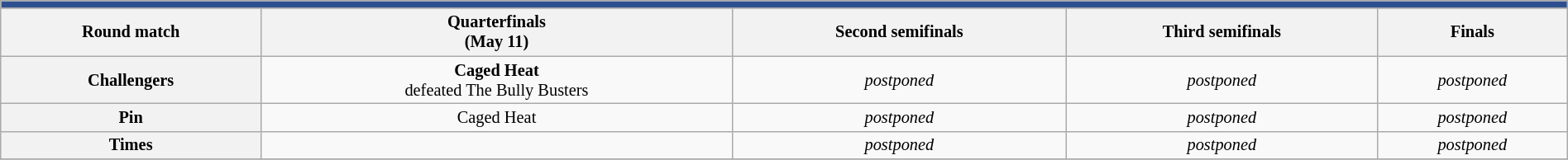<table class="wikitable" style="font-size:85%; text-align:center; width:100%;">
<tr>
<td colspan="5" style="background:#2e5090;"></td>
</tr>
<tr>
<th>Round match</th>
<th>Quarterfinals<br>(May 11)</th>
<th>Second semifinals</th>
<th>Third semifinals</th>
<th>Finals</th>
</tr>
<tr>
<th>Challengers</th>
<td><strong>Caged Heat<br></strong> defeated The Bully Busters<br></td>
<td><em>postponed</em></td>
<td><em>postponed</em></td>
<td><em>postponed</em></td>
</tr>
<tr>
<th>Pin</th>
<td>Caged Heat</td>
<td><em>postponed</em></td>
<td><em>postponed</em></td>
<td><em>postponed</em></td>
</tr>
<tr>
<th>Times</th>
<td></td>
<td><em>postponed</em></td>
<td><em>postponed</em></td>
<td><em>postponed</em></td>
</tr>
<tr>
</tr>
</table>
